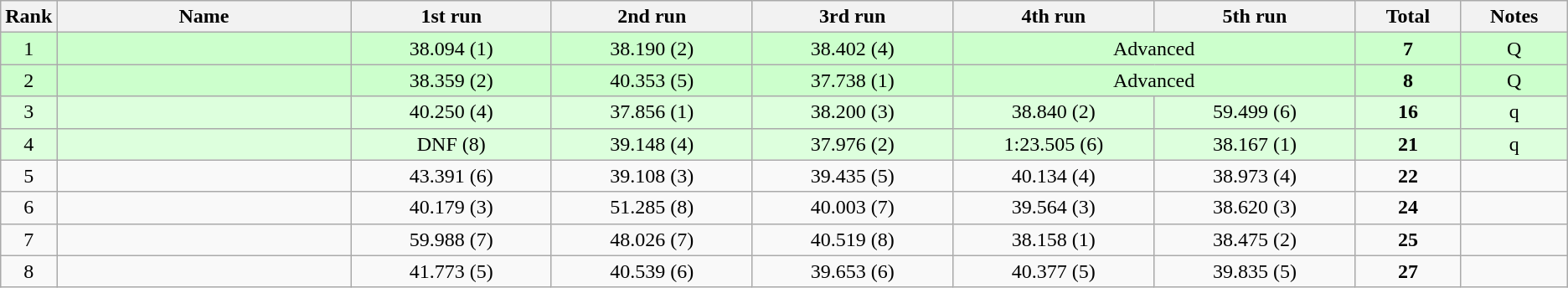<table class="sortable wikitable" style="text-align:center;">
<tr>
<th>Rank</th>
<th style="width:15em">Name</th>
<th style="width:10em">1st run</th>
<th style="width:10em">2nd run</th>
<th style="width:10em">3rd run</th>
<th style="width:10em">4th run</th>
<th style="width:10em">5th run</th>
<th style="width:5em">Total</th>
<th style="width:5em">Notes</th>
</tr>
<tr bgcolor=ccffcc>
<td>1</td>
<td align=left></td>
<td>38.094 (1)</td>
<td>38.190 (2)</td>
<td>38.402 (4)</td>
<td colspan=2>Advanced</td>
<td><strong>7</strong></td>
<td>Q</td>
</tr>
<tr bgcolor=ccffcc>
<td>2</td>
<td align=left></td>
<td>38.359 (2)</td>
<td>40.353 (5)</td>
<td>37.738 (1)</td>
<td colspan=2>Advanced</td>
<td><strong>8</strong></td>
<td>Q</td>
</tr>
<tr bgcolor=ddffdd>
<td>3</td>
<td align=left></td>
<td>40.250 (4)</td>
<td>37.856 (1)</td>
<td>38.200 (3)</td>
<td>38.840 (2)</td>
<td>59.499 (6)</td>
<td><strong>16</strong></td>
<td>q</td>
</tr>
<tr bgcolor=ddffdd>
<td>4</td>
<td align=left></td>
<td>DNF (8)</td>
<td>39.148 (4)</td>
<td>37.976 (2)</td>
<td>1:23.505 (6)</td>
<td>38.167 (1)</td>
<td><strong>21</strong></td>
<td>q</td>
</tr>
<tr>
<td>5</td>
<td align=left></td>
<td>43.391 (6)</td>
<td>39.108 (3)</td>
<td>39.435 (5)</td>
<td>40.134 (4)</td>
<td>38.973 (4)</td>
<td><strong>22</strong></td>
<td></td>
</tr>
<tr>
<td>6</td>
<td align=left></td>
<td>40.179 (3)</td>
<td>51.285 (8)</td>
<td>40.003 (7)</td>
<td>39.564 (3)</td>
<td>38.620 (3)</td>
<td><strong>24</strong></td>
<td></td>
</tr>
<tr>
<td>7</td>
<td align=left></td>
<td>59.988 (7)</td>
<td>48.026 (7)</td>
<td>40.519 (8)</td>
<td>38.158 (1)</td>
<td>38.475 (2)</td>
<td><strong>25</strong></td>
<td></td>
</tr>
<tr>
<td>8</td>
<td align=left></td>
<td>41.773 (5)</td>
<td>40.539 (6)</td>
<td>39.653 (6)</td>
<td>40.377 (5)</td>
<td>39.835 (5)</td>
<td><strong>27</strong></td>
<td></td>
</tr>
</table>
